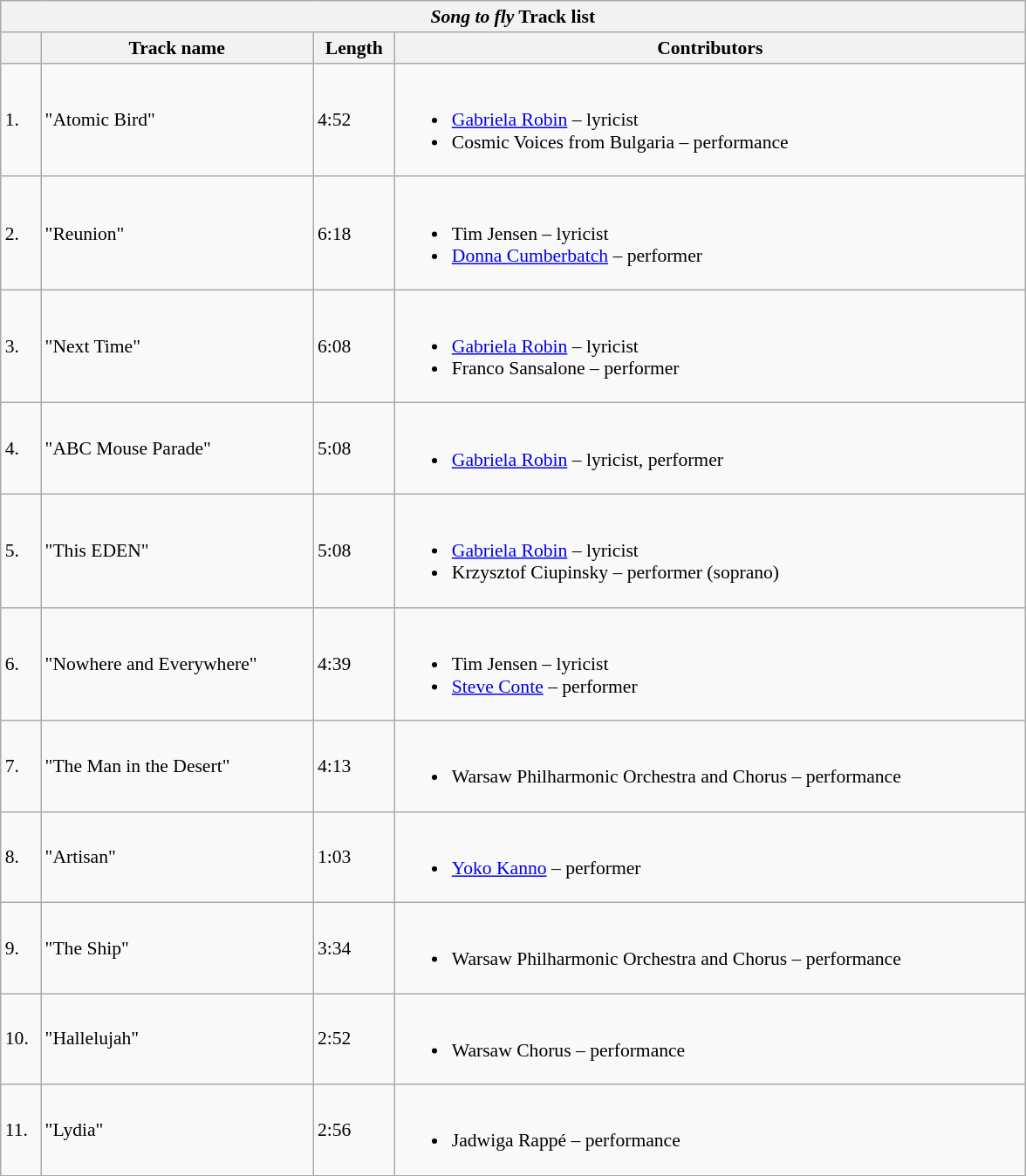<table class="collapsible wikitable expanded" style="clear:none; font-size:90%; padding:0 auto; width:62%;" align="left">
<tr>
<th align="center" colspan="4"><em>Song to fly</em> Track list</th>
</tr>
<tr>
<th></th>
<th>Track name</th>
<th>Length</th>
<th>Contributors</th>
</tr>
<tr>
<td>1.</td>
<td>"Atomic Bird"</td>
<td>4:52</td>
<td><br><ul><li><a href='#'>Gabriela Robin</a> – lyricist</li><li>Cosmic Voices from Bulgaria – performance</li></ul></td>
</tr>
<tr>
<td>2.</td>
<td>"Reunion"</td>
<td>6:18</td>
<td><br><ul><li>Tim Jensen – lyricist</li><li><a href='#'>Donna Cumberbatch</a> – performer</li></ul></td>
</tr>
<tr>
<td>3.</td>
<td>"Next Time"</td>
<td>6:08</td>
<td><br><ul><li><a href='#'>Gabriela Robin</a> – lyricist</li><li>Franco Sansalone – performer</li></ul></td>
</tr>
<tr>
<td>4.</td>
<td>"ABC Mouse Parade"</td>
<td>5:08</td>
<td><br><ul><li><a href='#'>Gabriela Robin</a> – lyricist, performer</li></ul></td>
</tr>
<tr>
<td>5.</td>
<td>"This EDEN"</td>
<td>5:08</td>
<td><br><ul><li><a href='#'>Gabriela Robin</a> – lyricist</li><li>Krzysztof Ciupinsky – performer (soprano)</li></ul></td>
</tr>
<tr>
<td>6.</td>
<td>"Nowhere and Everywhere"</td>
<td>4:39</td>
<td><br><ul><li>Tim Jensen – lyricist</li><li><a href='#'>Steve Conte</a> – performer</li></ul></td>
</tr>
<tr>
<td>7.</td>
<td>"The Man in the Desert"</td>
<td>4:13</td>
<td><br><ul><li>Warsaw Philharmonic Orchestra and Chorus – performance</li></ul></td>
</tr>
<tr>
<td>8.</td>
<td>"Artisan"</td>
<td>1:03</td>
<td><br><ul><li><a href='#'>Yoko Kanno</a> – performer</li></ul></td>
</tr>
<tr>
<td>9.</td>
<td>"The Ship"</td>
<td>3:34</td>
<td><br><ul><li>Warsaw Philharmonic Orchestra and Chorus – performance</li></ul></td>
</tr>
<tr>
<td>10.</td>
<td>"Hallelujah"</td>
<td>2:52</td>
<td><br><ul><li>Warsaw Chorus – performance</li></ul></td>
</tr>
<tr>
<td>11.</td>
<td>"Lydia"</td>
<td>2:56</td>
<td><br><ul><li>Jadwiga Rappé – performance</li></ul></td>
</tr>
</table>
